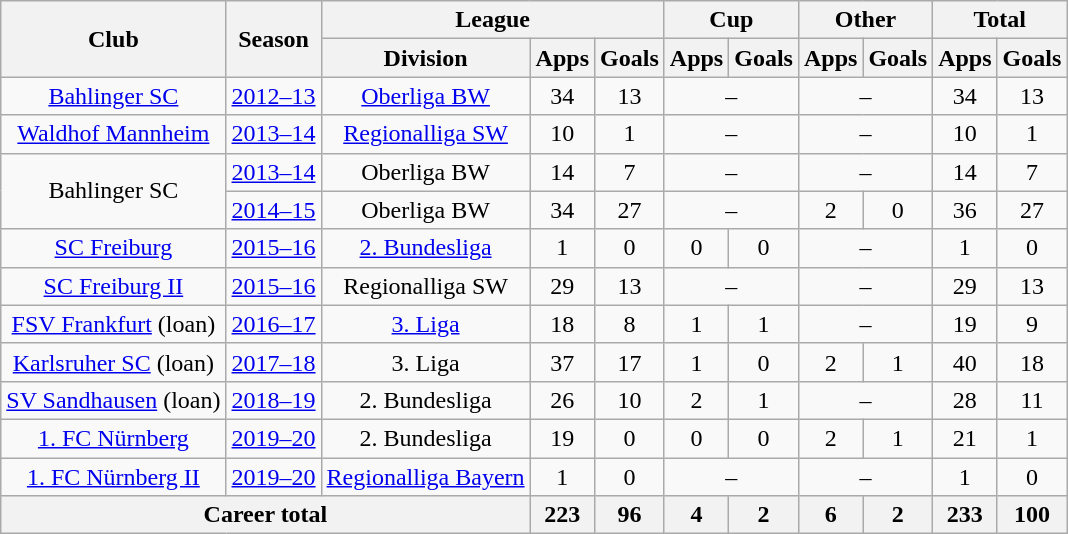<table class="wikitable" style="text-align:center">
<tr>
<th rowspan="2">Club</th>
<th rowspan="2">Season</th>
<th colspan="3">League</th>
<th colspan="2">Cup</th>
<th colspan="2">Other</th>
<th colspan="2">Total</th>
</tr>
<tr>
<th>Division</th>
<th>Apps</th>
<th>Goals</th>
<th>Apps</th>
<th>Goals</th>
<th>Apps</th>
<th>Goals</th>
<th>Apps</th>
<th>Goals</th>
</tr>
<tr>
<td><a href='#'>Bahlinger SC</a></td>
<td><a href='#'>2012–13</a></td>
<td><a href='#'>Oberliga BW</a></td>
<td>34</td>
<td>13</td>
<td colspan="2">–</td>
<td colspan="2">–</td>
<td>34</td>
<td>13</td>
</tr>
<tr>
<td><a href='#'>Waldhof Mannheim</a></td>
<td><a href='#'>2013–14</a></td>
<td><a href='#'>Regionalliga SW</a></td>
<td>10</td>
<td>1</td>
<td colspan="2">–</td>
<td colspan="2">–</td>
<td>10</td>
<td>1</td>
</tr>
<tr>
<td rowspan="2">Bahlinger SC</td>
<td><a href='#'>2013–14</a></td>
<td>Oberliga BW</td>
<td>14</td>
<td>7</td>
<td colspan="2">–</td>
<td colspan="2">–</td>
<td>14</td>
<td>7</td>
</tr>
<tr>
<td><a href='#'>2014–15</a></td>
<td>Oberliga BW</td>
<td>34</td>
<td>27</td>
<td colspan="2">–</td>
<td>2</td>
<td>0</td>
<td>36</td>
<td>27</td>
</tr>
<tr>
<td><a href='#'>SC Freiburg</a></td>
<td><a href='#'>2015–16</a></td>
<td><a href='#'>2. Bundesliga</a></td>
<td>1</td>
<td>0</td>
<td>0</td>
<td>0</td>
<td colspan="2">–</td>
<td>1</td>
<td>0</td>
</tr>
<tr>
<td><a href='#'>SC Freiburg II</a></td>
<td><a href='#'>2015–16</a></td>
<td>Regionalliga SW</td>
<td>29</td>
<td>13</td>
<td colspan="2">–</td>
<td colspan="2">–</td>
<td>29</td>
<td>13</td>
</tr>
<tr>
<td><a href='#'>FSV Frankfurt</a> (loan)</td>
<td><a href='#'>2016–17</a></td>
<td><a href='#'>3. Liga</a></td>
<td>18</td>
<td>8</td>
<td>1</td>
<td>1</td>
<td colspan="2">–</td>
<td>19</td>
<td>9</td>
</tr>
<tr>
<td><a href='#'>Karlsruher SC</a> (loan)</td>
<td><a href='#'>2017–18</a></td>
<td>3. Liga</td>
<td>37</td>
<td>17</td>
<td>1</td>
<td>0</td>
<td>2</td>
<td>1</td>
<td>40</td>
<td>18</td>
</tr>
<tr>
<td><a href='#'>SV Sandhausen</a> (loan)</td>
<td><a href='#'>2018–19</a></td>
<td>2. Bundesliga</td>
<td>26</td>
<td>10</td>
<td>2</td>
<td>1</td>
<td colspan="2">–</td>
<td>28</td>
<td>11</td>
</tr>
<tr>
<td><a href='#'>1. FC Nürnberg</a></td>
<td><a href='#'>2019–20</a></td>
<td>2. Bundesliga</td>
<td>19</td>
<td>0</td>
<td>0</td>
<td>0</td>
<td>2</td>
<td>1</td>
<td>21</td>
<td>1</td>
</tr>
<tr>
<td><a href='#'>1. FC Nürnberg II</a></td>
<td><a href='#'>2019–20</a></td>
<td><a href='#'>Regionalliga Bayern</a></td>
<td>1</td>
<td>0</td>
<td colspan="2">–</td>
<td colspan="2">–</td>
<td>1</td>
<td>0</td>
</tr>
<tr>
<th colspan="3">Career total</th>
<th>223</th>
<th>96</th>
<th>4</th>
<th>2</th>
<th>6</th>
<th>2</th>
<th>233</th>
<th>100</th>
</tr>
</table>
